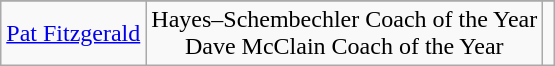<table class="wikitable" style="text-align: center">
<tr align=center>
</tr>
<tr>
<td><a href='#'>Pat Fitzgerald</a></td>
<td>Hayes–Schembechler Coach of the Year <br> Dave McClain Coach of the Year</td>
<td></td>
</tr>
</table>
